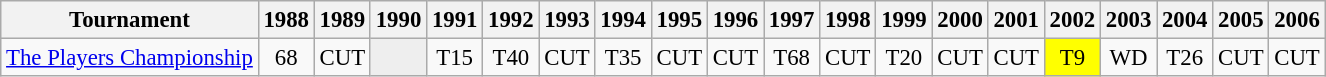<table class="wikitable" style="font-size:95%;text-align:center;">
<tr>
<th>Tournament</th>
<th>1988</th>
<th>1989</th>
<th>1990</th>
<th>1991</th>
<th>1992</th>
<th>1993</th>
<th>1994</th>
<th>1995</th>
<th>1996</th>
<th>1997</th>
<th>1998</th>
<th>1999</th>
<th>2000</th>
<th>2001</th>
<th>2002</th>
<th>2003</th>
<th>2004</th>
<th>2005</th>
<th>2006</th>
</tr>
<tr>
<td align=left><a href='#'>The Players Championship</a></td>
<td>68</td>
<td>CUT</td>
<td style="background:#eeeeee;"></td>
<td>T15</td>
<td>T40</td>
<td>CUT</td>
<td>T35</td>
<td>CUT</td>
<td>CUT</td>
<td>T68</td>
<td>CUT</td>
<td>T20</td>
<td>CUT</td>
<td>CUT</td>
<td style="background:yellow;">T9</td>
<td>WD</td>
<td>T26</td>
<td>CUT</td>
<td>CUT</td>
</tr>
</table>
